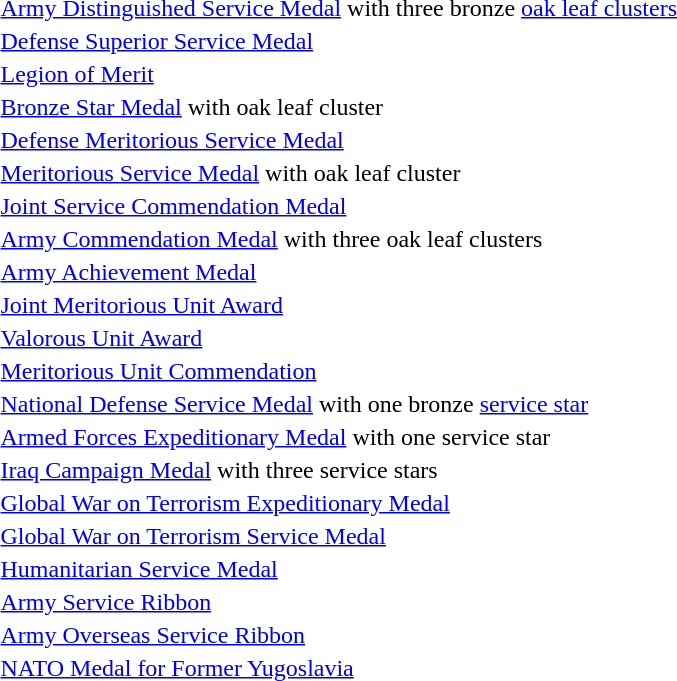<table>
<tr>
<td><span></span><span></span><span></span> <a href='#'>Army Distinguished Service Medal</a> with three bronze <a href='#'>oak leaf clusters</a></td>
</tr>
<tr>
<td> <a href='#'>Defense Superior Service Medal</a></td>
</tr>
<tr>
<td> <a href='#'>Legion of Merit</a></td>
</tr>
<tr>
<td> <a href='#'>Bronze Star Medal</a> with oak leaf cluster</td>
</tr>
<tr>
<td> <a href='#'>Defense Meritorious Service Medal</a></td>
</tr>
<tr>
<td> <a href='#'>Meritorious Service Medal</a> with oak leaf cluster</td>
</tr>
<tr>
<td> <a href='#'>Joint Service Commendation Medal</a></td>
</tr>
<tr>
<td><span></span><span></span><span></span> <a href='#'>Army Commendation Medal</a> with three oak leaf clusters</td>
</tr>
<tr>
<td> <a href='#'>Army Achievement Medal</a></td>
</tr>
<tr>
<td> <a href='#'>Joint Meritorious Unit Award</a></td>
</tr>
<tr>
<td> <a href='#'>Valorous Unit Award</a></td>
</tr>
<tr>
<td> <a href='#'>Meritorious Unit Commendation</a></td>
</tr>
<tr>
<td> <a href='#'>National Defense Service Medal</a> with one bronze <a href='#'>service star</a></td>
</tr>
<tr>
<td> <a href='#'>Armed Forces Expeditionary Medal</a> with one service star</td>
</tr>
<tr>
<td><span></span><span></span><span></span> <a href='#'>Iraq Campaign Medal</a> with three service stars</td>
</tr>
<tr>
<td> <a href='#'>Global War on Terrorism Expeditionary Medal</a></td>
</tr>
<tr>
<td> <a href='#'>Global War on Terrorism Service Medal</a></td>
</tr>
<tr>
<td> <a href='#'>Humanitarian Service Medal</a></td>
</tr>
<tr>
<td> <a href='#'>Army Service Ribbon</a></td>
</tr>
<tr>
<td> <a href='#'>Army Overseas Service Ribbon</a></td>
</tr>
<tr>
<td> <a href='#'>NATO Medal for Former Yugoslavia</a></td>
</tr>
</table>
